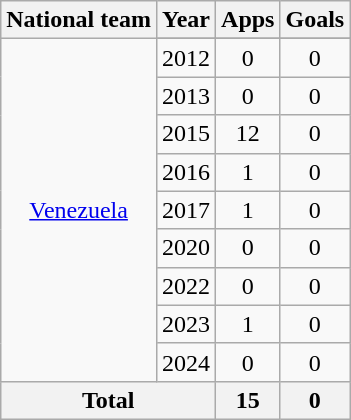<table class="wikitable" style="text-align:center">
<tr>
<th>National team</th>
<th>Year</th>
<th>Apps</th>
<th>Goals</th>
</tr>
<tr>
<td rowspan="10"><a href='#'>Venezuela</a></td>
</tr>
<tr>
<td>2012</td>
<td>0</td>
<td>0</td>
</tr>
<tr>
<td>2013</td>
<td>0</td>
<td>0</td>
</tr>
<tr>
<td>2015</td>
<td>12</td>
<td>0</td>
</tr>
<tr>
<td>2016</td>
<td>1</td>
<td>0</td>
</tr>
<tr>
<td>2017</td>
<td>1</td>
<td>0</td>
</tr>
<tr>
<td>2020</td>
<td>0</td>
<td>0</td>
</tr>
<tr>
<td>2022</td>
<td>0</td>
<td>0</td>
</tr>
<tr>
<td>2023</td>
<td>1</td>
<td>0</td>
</tr>
<tr>
<td>2024</td>
<td>0</td>
<td>0</td>
</tr>
<tr>
<th colspan="2">Total</th>
<th>15</th>
<th>0</th>
</tr>
</table>
